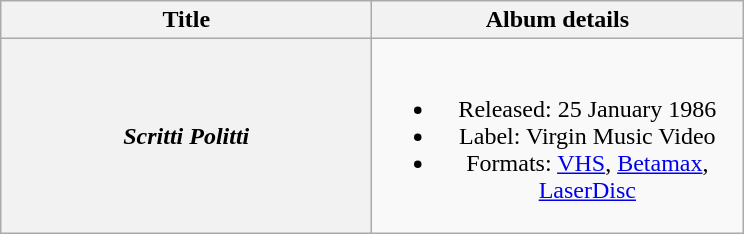<table class="wikitable plainrowheaders" style="text-align:center;">
<tr>
<th scope="col" style="width:15em;">Title</th>
<th scope="col" style="width:15em;">Album details</th>
</tr>
<tr>
<th scope="row"><em>Scritti Politti</em></th>
<td><br><ul><li>Released: 25 January 1986</li><li>Label: Virgin Music Video</li><li>Formats: <a href='#'>VHS</a>, <a href='#'>Betamax</a>, <a href='#'>LaserDisc</a></li></ul></td>
</tr>
</table>
